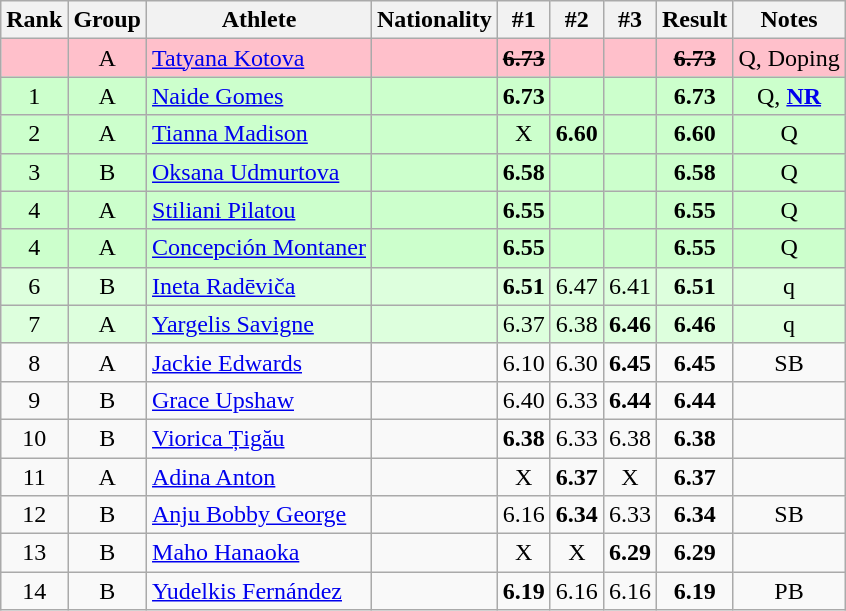<table class="wikitable sortable" style="text-align:center">
<tr>
<th>Rank</th>
<th>Group</th>
<th>Athlete</th>
<th>Nationality</th>
<th>#1</th>
<th>#2</th>
<th>#3</th>
<th>Result</th>
<th>Notes</th>
</tr>
<tr bgcolor=pink>
<td></td>
<td>A</td>
<td align=left><a href='#'>Tatyana Kotova</a></td>
<td align=left></td>
<td><s><strong>6.73</strong> </s></td>
<td></td>
<td></td>
<td><s><strong>6.73</strong> </s></td>
<td>Q, Doping</td>
</tr>
<tr bgcolor=ccffcc>
<td>1</td>
<td>A</td>
<td align=left><a href='#'>Naide Gomes</a></td>
<td align=left></td>
<td><strong>6.73</strong></td>
<td></td>
<td></td>
<td><strong>6.73</strong></td>
<td>Q, <strong><a href='#'>NR</a></strong></td>
</tr>
<tr bgcolor=ccffcc>
<td>2</td>
<td>A</td>
<td align=left><a href='#'>Tianna Madison</a></td>
<td align=left></td>
<td>X</td>
<td><strong>6.60</strong></td>
<td></td>
<td><strong>6.60</strong></td>
<td>Q</td>
</tr>
<tr bgcolor=ccffcc>
<td>3</td>
<td>B</td>
<td align=left><a href='#'>Oksana Udmurtova</a></td>
<td align=left></td>
<td><strong>6.58</strong></td>
<td></td>
<td></td>
<td><strong>6.58</strong></td>
<td>Q</td>
</tr>
<tr bgcolor=ccffcc>
<td>4</td>
<td>A</td>
<td align=left><a href='#'>Stiliani Pilatou</a></td>
<td align=left></td>
<td><strong>6.55</strong></td>
<td></td>
<td></td>
<td><strong>6.55</strong></td>
<td>Q</td>
</tr>
<tr bgcolor=ccffcc>
<td>4</td>
<td>A</td>
<td align=left><a href='#'>Concepción Montaner</a></td>
<td align=left></td>
<td><strong>6.55</strong></td>
<td></td>
<td></td>
<td><strong>6.55</strong></td>
<td>Q</td>
</tr>
<tr bgcolor=ddffdd>
<td>6</td>
<td>B</td>
<td align=left><a href='#'>Ineta Radēviča</a></td>
<td align=left></td>
<td><strong>6.51</strong></td>
<td>6.47</td>
<td>6.41</td>
<td><strong>6.51</strong></td>
<td>q</td>
</tr>
<tr bgcolor=ddffdd>
<td>7</td>
<td>A</td>
<td align=left><a href='#'>Yargelis Savigne</a></td>
<td align=left></td>
<td>6.37</td>
<td>6.38</td>
<td><strong>6.46</strong></td>
<td><strong>6.46</strong></td>
<td>q</td>
</tr>
<tr>
<td>8</td>
<td>A</td>
<td align=left><a href='#'>Jackie Edwards</a></td>
<td align=left></td>
<td>6.10</td>
<td>6.30</td>
<td><strong>6.45</strong></td>
<td><strong>6.45</strong></td>
<td>SB</td>
</tr>
<tr>
<td>9</td>
<td>B</td>
<td align=left><a href='#'>Grace Upshaw</a></td>
<td align=left></td>
<td>6.40</td>
<td>6.33</td>
<td><strong>6.44</strong></td>
<td><strong>6.44</strong></td>
<td></td>
</tr>
<tr>
<td>10</td>
<td>B</td>
<td align=left><a href='#'>Viorica Țigău</a></td>
<td align=left></td>
<td><strong>6.38</strong></td>
<td>6.33</td>
<td>6.38</td>
<td><strong>6.38</strong></td>
<td></td>
</tr>
<tr>
<td>11</td>
<td>A</td>
<td align=left><a href='#'>Adina Anton</a></td>
<td align=left></td>
<td>X</td>
<td><strong>6.37</strong></td>
<td>X</td>
<td><strong>6.37</strong></td>
<td></td>
</tr>
<tr>
<td>12</td>
<td>B</td>
<td align=left><a href='#'>Anju Bobby George</a></td>
<td align=left></td>
<td>6.16</td>
<td><strong>6.34</strong></td>
<td>6.33</td>
<td><strong>6.34</strong></td>
<td>SB</td>
</tr>
<tr>
<td>13</td>
<td>B</td>
<td align=left><a href='#'>Maho Hanaoka</a></td>
<td align=left></td>
<td>X</td>
<td>X</td>
<td><strong>6.29</strong></td>
<td><strong>6.29</strong></td>
<td></td>
</tr>
<tr>
<td>14</td>
<td>B</td>
<td align=left><a href='#'>Yudelkis Fernández</a></td>
<td align=left></td>
<td><strong>6.19</strong></td>
<td>6.16</td>
<td>6.16</td>
<td><strong>6.19</strong></td>
<td>PB</td>
</tr>
</table>
